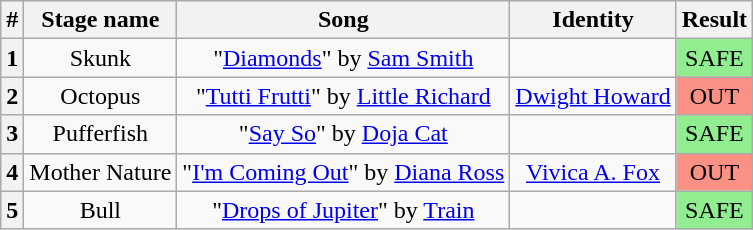<table class="wikitable plainrowheaders" style="text-align: center;">
<tr>
<th>#</th>
<th>Stage name</th>
<th>Song</th>
<th>Identity</th>
<th>Result</th>
</tr>
<tr>
<th>1</th>
<td>Skunk</td>
<td>"<a href='#'>Diamonds</a>" by <a href='#'>Sam Smith</a></td>
<td></td>
<td bgcolor=lightgreen>SAFE</td>
</tr>
<tr>
<th>2</th>
<td>Octopus</td>
<td>"<a href='#'>Tutti Frutti</a>" by <a href='#'>Little Richard</a></td>
<td><a href='#'>Dwight Howard</a></td>
<td bgcolor="#F99185">OUT</td>
</tr>
<tr>
<th>3</th>
<td>Pufferfish</td>
<td>"<a href='#'>Say So</a>" by <a href='#'>Doja Cat</a></td>
<td></td>
<td bgcolor=lightgreen>SAFE</td>
</tr>
<tr>
<th>4</th>
<td>Mother Nature</td>
<td>"<a href='#'>I'm Coming Out</a>" by <a href='#'>Diana Ross</a></td>
<td><a href='#'>Vivica A. Fox</a></td>
<td bgcolor="#F99185">OUT</td>
</tr>
<tr>
<th>5</th>
<td>Bull</td>
<td>"<a href='#'>Drops of Jupiter</a>" by <a href='#'>Train</a></td>
<td></td>
<td bgcolor=lightgreen>SAFE</td>
</tr>
</table>
